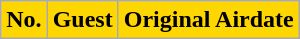<table class="wikitable plainrowheaders">
<tr bgcolor="gold">
<th style="background:gold;">No.</th>
<th style="background:gold;">Guest</th>
<th style="background:gold;">Original Airdate<br>








</th>
</tr>
</table>
